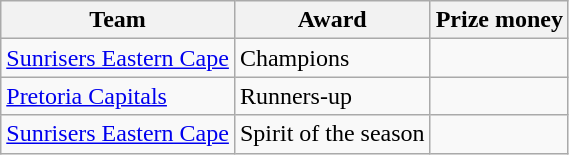<table class="wikitable">
<tr>
<th>Team</th>
<th>Award</th>
<th>Prize money</th>
</tr>
<tr>
<td><a href='#'>Sunrisers Eastern Cape</a></td>
<td>Champions</td>
<td></td>
</tr>
<tr>
<td><a href='#'>Pretoria Capitals</a></td>
<td>Runners-up</td>
<td></td>
</tr>
<tr>
<td><a href='#'>Sunrisers Eastern Cape</a></td>
<td>Spirit of the season</td>
<td></td>
</tr>
</table>
